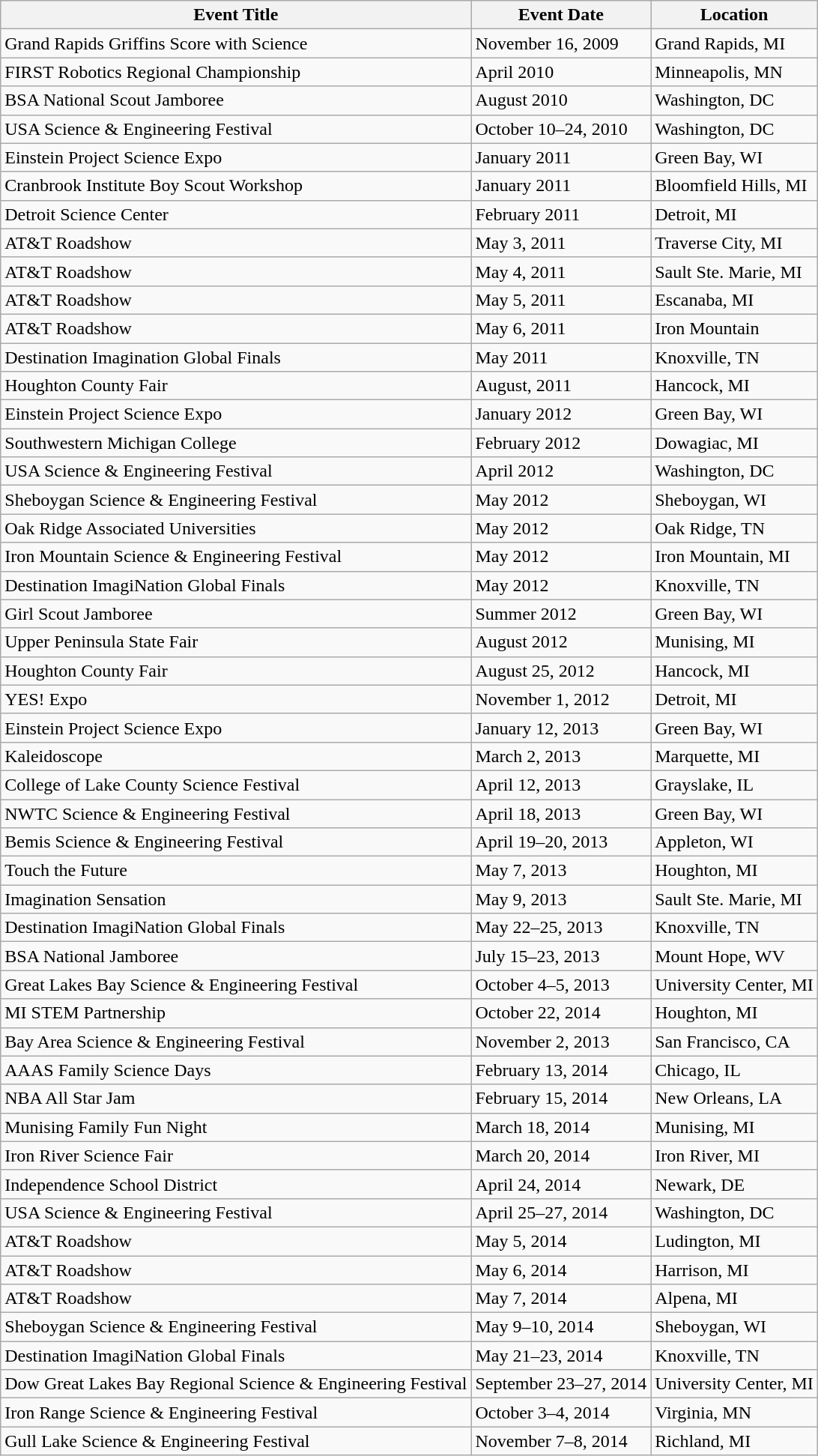<table class="wikitable sortable">
<tr>
<th>Event Title</th>
<th>Event Date</th>
<th>Location</th>
</tr>
<tr>
<td>Grand Rapids Griffins Score with Science </td>
<td>November 16, 2009</td>
<td>Grand Rapids, MI</td>
</tr>
<tr>
<td>FIRST Robotics Regional Championship</td>
<td>April 2010</td>
<td>Minneapolis, MN</td>
</tr>
<tr>
<td>BSA National Scout Jamboree </td>
<td>August 2010</td>
<td>Washington, DC</td>
</tr>
<tr>
<td>USA Science & Engineering Festival</td>
<td>October 10–24, 2010</td>
<td>Washington, DC</td>
</tr>
<tr>
<td>Einstein Project Science Expo</td>
<td>January 2011</td>
<td>Green Bay, WI</td>
</tr>
<tr>
<td>Cranbrook Institute Boy Scout Workshop</td>
<td>January 2011</td>
<td>Bloomfield Hills, MI</td>
</tr>
<tr>
<td>Detroit Science Center</td>
<td>February 2011</td>
<td>Detroit, MI</td>
</tr>
<tr>
<td>AT&T Roadshow </td>
<td>May 3, 2011</td>
<td>Traverse City, MI</td>
</tr>
<tr>
<td>AT&T Roadshow</td>
<td>May 4, 2011</td>
<td>Sault Ste. Marie, MI</td>
</tr>
<tr>
<td>AT&T Roadshow</td>
<td>May 5, 2011</td>
<td>Escanaba, MI</td>
</tr>
<tr>
<td>AT&T Roadshow</td>
<td>May 6, 2011</td>
<td>Iron Mountain</td>
</tr>
<tr>
<td>Destination Imagination Global Finals</td>
<td>May 2011</td>
<td>Knoxville, TN</td>
</tr>
<tr>
<td>Houghton County Fair</td>
<td>August, 2011</td>
<td>Hancock, MI</td>
</tr>
<tr>
<td>Einstein Project Science Expo</td>
<td>January 2012</td>
<td>Green Bay, WI</td>
</tr>
<tr>
<td>Southwestern Michigan College </td>
<td>February 2012</td>
<td>Dowagiac, MI</td>
</tr>
<tr>
<td>USA Science & Engineering Festival</td>
<td>April 2012</td>
<td>Washington, DC</td>
</tr>
<tr>
<td>Sheboygan Science & Engineering Festival </td>
<td>May 2012</td>
<td>Sheboygan, WI</td>
</tr>
<tr>
<td>Oak Ridge Associated Universities</td>
<td>May 2012</td>
<td>Oak Ridge, TN</td>
</tr>
<tr>
<td>Iron Mountain Science & Engineering Festival</td>
<td>May 2012</td>
<td>Iron Mountain, MI</td>
</tr>
<tr>
<td>Destination ImagiNation Global Finals</td>
<td>May 2012</td>
<td>Knoxville, TN</td>
</tr>
<tr>
<td>Girl Scout Jamboree</td>
<td>Summer 2012</td>
<td>Green Bay, WI</td>
</tr>
<tr>
<td>Upper Peninsula State Fair</td>
<td>August 2012</td>
<td>Munising, MI</td>
</tr>
<tr>
<td>Houghton County Fair</td>
<td>August 25, 2012</td>
<td>Hancock, MI</td>
</tr>
<tr>
<td>YES! Expo</td>
<td>November 1, 2012</td>
<td>Detroit, MI</td>
</tr>
<tr>
<td>Einstein Project Science Expo</td>
<td>January 12, 2013</td>
<td>Green Bay, WI</td>
</tr>
<tr>
<td>Kaleidoscope</td>
<td>March 2, 2013</td>
<td>Marquette, MI</td>
</tr>
<tr>
<td>College of Lake County Science Festival</td>
<td>April 12, 2013</td>
<td>Grayslake, IL</td>
</tr>
<tr>
<td>NWTC Science & Engineering Festival</td>
<td>April 18, 2013</td>
<td>Green Bay, WI</td>
</tr>
<tr>
<td>Bemis Science & Engineering Festival</td>
<td>April 19–20, 2013</td>
<td>Appleton, WI</td>
</tr>
<tr>
<td>Touch the Future</td>
<td>May 7, 2013</td>
<td>Houghton, MI</td>
</tr>
<tr>
<td>Imagination Sensation</td>
<td>May 9, 2013</td>
<td>Sault Ste. Marie, MI</td>
</tr>
<tr>
<td>Destination ImagiNation Global Finals</td>
<td>May 22–25, 2013</td>
<td>Knoxville, TN</td>
</tr>
<tr>
<td>BSA National Jamboree </td>
<td>July 15–23, 2013</td>
<td>Mount Hope, WV</td>
</tr>
<tr>
<td>Great Lakes Bay Science & Engineering Festival</td>
<td>October 4–5, 2013</td>
<td>University Center, MI</td>
</tr>
<tr>
<td>MI STEM Partnership</td>
<td>October 22, 2014</td>
<td>Houghton, MI</td>
</tr>
<tr>
<td>Bay Area Science & Engineering Festival</td>
<td>November 2, 2013</td>
<td>San Francisco, CA</td>
</tr>
<tr>
<td>AAAS Family Science Days</td>
<td>February 13, 2014</td>
<td>Chicago, IL</td>
</tr>
<tr>
<td>NBA All Star Jam</td>
<td>February 15, 2014</td>
<td>New Orleans, LA</td>
</tr>
<tr>
<td>Munising Family Fun Night</td>
<td>March 18, 2014</td>
<td>Munising, MI</td>
</tr>
<tr>
<td>Iron River Science Fair</td>
<td>March 20, 2014</td>
<td>Iron River, MI</td>
</tr>
<tr>
<td>Independence School District</td>
<td>April 24, 2014</td>
<td>Newark, DE</td>
</tr>
<tr>
<td>USA Science & Engineering Festival</td>
<td>April 25–27, 2014</td>
<td>Washington, DC</td>
</tr>
<tr>
<td>AT&T Roadshow </td>
<td>May 5, 2014</td>
<td>Ludington, MI</td>
</tr>
<tr>
<td>AT&T Roadshow</td>
<td>May 6, 2014</td>
<td>Harrison, MI</td>
</tr>
<tr>
<td>AT&T Roadshow</td>
<td>May 7, 2014</td>
<td>Alpena, MI</td>
</tr>
<tr>
<td>Sheboygan Science & Engineering Festival</td>
<td>May 9–10, 2014</td>
<td>Sheboygan, WI</td>
</tr>
<tr>
<td>Destination ImagiNation Global Finals</td>
<td>May 21–23, 2014</td>
<td>Knoxville, TN</td>
</tr>
<tr>
<td>Dow Great Lakes Bay Regional Science & Engineering Festival </td>
<td>September 23–27, 2014</td>
<td>University Center, MI</td>
</tr>
<tr>
<td>Iron Range Science & Engineering Festival </td>
<td>October 3–4, 2014</td>
<td>Virginia, MN</td>
</tr>
<tr>
<td>Gull Lake Science & Engineering Festival </td>
<td>November 7–8, 2014</td>
<td>Richland, MI</td>
</tr>
</table>
